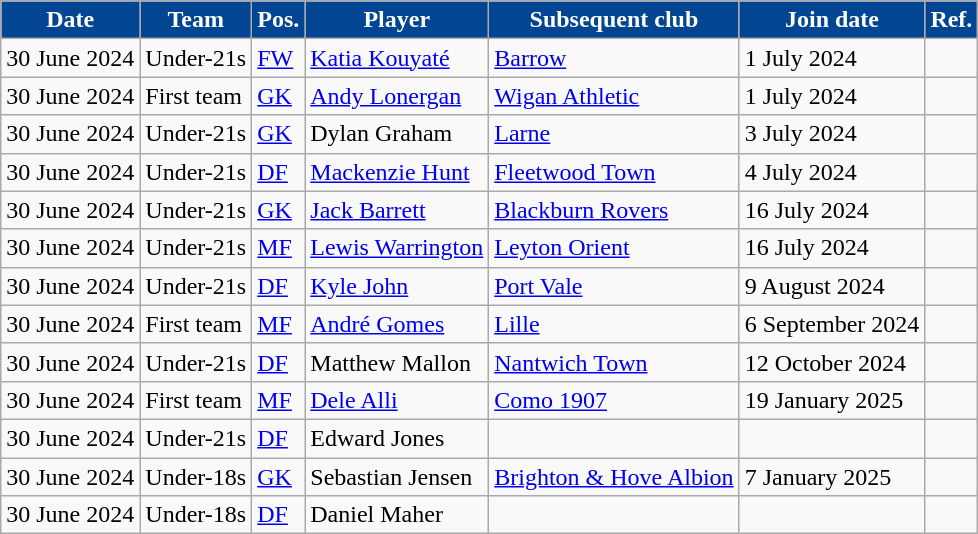<table class="wikitable plainrowheaders sortable">
<tr>
<th style="background:#014593; color:white;">Date</th>
<th style="background:#014593; color:white;">Team</th>
<th style="background:#014593; color:white;">Pos.</th>
<th style="background:#014593; color:white;">Player</th>
<th style="background:#014593; color:white;">Subsequent club</th>
<th style="background:#014593; color:white;">Join date</th>
<th style="background:#014593; color:white;">Ref.</th>
</tr>
<tr>
<td>30 June 2024</td>
<td>Under-21s</td>
<td><a href='#'>FW</a></td>
<td> <a href='#'>Katia Kouyaté</a></td>
<td> <a href='#'>Barrow</a></td>
<td>1 July 2024</td>
<td></td>
</tr>
<tr>
<td>30 June 2024</td>
<td>First team</td>
<td><a href='#'>GK</a></td>
<td> <a href='#'>Andy Lonergan</a></td>
<td> <a href='#'>Wigan Athletic</a></td>
<td>1 July 2024</td>
<td></td>
</tr>
<tr>
<td>30 June 2024</td>
<td>Under-21s</td>
<td><a href='#'>GK</a></td>
<td> Dylan Graham</td>
<td> <a href='#'>Larne</a></td>
<td>3 July 2024</td>
<td></td>
</tr>
<tr>
<td>30 June 2024</td>
<td>Under-21s</td>
<td><a href='#'>DF</a></td>
<td> <a href='#'>Mackenzie Hunt</a></td>
<td> <a href='#'>Fleetwood Town</a></td>
<td>4 July 2024</td>
<td></td>
</tr>
<tr>
<td>30 June 2024</td>
<td>Under-21s</td>
<td><a href='#'>GK</a></td>
<td> <a href='#'>Jack Barrett</a></td>
<td> <a href='#'>Blackburn Rovers</a></td>
<td>16 July 2024</td>
<td></td>
</tr>
<tr>
<td>30 June 2024</td>
<td>Under-21s</td>
<td><a href='#'>MF</a></td>
<td> <a href='#'>Lewis Warrington</a></td>
<td> <a href='#'>Leyton Orient</a></td>
<td>16 July 2024</td>
<td></td>
</tr>
<tr>
<td>30 June 2024</td>
<td>Under-21s</td>
<td><a href='#'>DF</a></td>
<td> <a href='#'>Kyle John</a></td>
<td> <a href='#'>Port Vale</a></td>
<td>9 August 2024</td>
<td></td>
</tr>
<tr>
<td>30 June 2024</td>
<td>First team</td>
<td><a href='#'>MF</a></td>
<td> <a href='#'>André Gomes</a></td>
<td> <a href='#'>Lille</a></td>
<td>6 September 2024</td>
<td></td>
</tr>
<tr>
<td>30 June 2024</td>
<td>Under-21s</td>
<td><a href='#'>DF</a></td>
<td> Matthew Mallon</td>
<td> <a href='#'>Nantwich Town</a></td>
<td>12 October 2024</td>
<td></td>
</tr>
<tr>
<td>30 June 2024</td>
<td>First team</td>
<td><a href='#'>MF</a></td>
<td> <a href='#'>Dele Alli</a></td>
<td> <a href='#'>Como 1907</a></td>
<td>19 January 2025</td>
<td></td>
</tr>
<tr>
<td>30 June 2024</td>
<td>Under-21s</td>
<td><a href='#'>DF</a></td>
<td> Edward Jones</td>
<td></td>
<td></td>
<td></td>
</tr>
<tr>
<td>30 June 2024</td>
<td>Under-18s</td>
<td><a href='#'>GK</a></td>
<td> Sebastian Jensen</td>
<td> <a href='#'>Brighton & Hove Albion</a></td>
<td>7 January 2025</td>
<td></td>
</tr>
<tr>
<td>30 June 2024</td>
<td>Under-18s</td>
<td><a href='#'>DF</a></td>
<td> Daniel Maher</td>
<td></td>
<td></td>
<td></td>
</tr>
</table>
